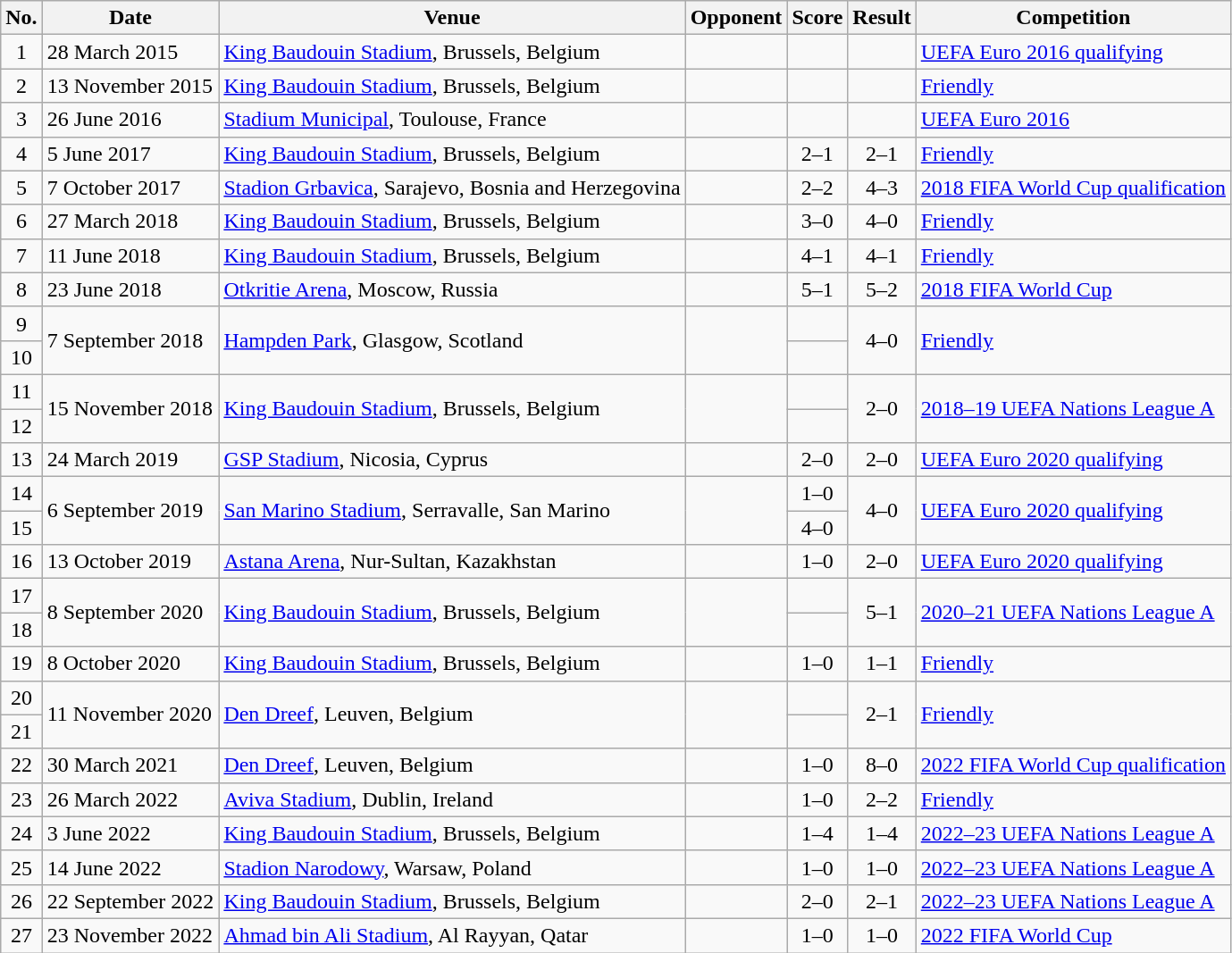<table class="wikitable sortable">
<tr>
<th>No.</th>
<th>Date</th>
<th>Venue</th>
<th>Opponent</th>
<th>Score</th>
<th>Result</th>
<th>Competition</th>
</tr>
<tr>
<td align=center>1</td>
<td>28 March 2015</td>
<td><a href='#'>King Baudouin Stadium</a>, Brussels, Belgium</td>
<td></td>
<td></td>
<td></td>
<td><a href='#'>UEFA Euro 2016 qualifying</a></td>
</tr>
<tr>
<td align=center>2</td>
<td>13 November 2015</td>
<td><a href='#'>King Baudouin Stadium</a>, Brussels, Belgium</td>
<td></td>
<td></td>
<td></td>
<td><a href='#'>Friendly</a></td>
</tr>
<tr>
<td align=center>3</td>
<td>26 June 2016</td>
<td><a href='#'>Stadium Municipal</a>, Toulouse, France</td>
<td></td>
<td></td>
<td></td>
<td><a href='#'>UEFA Euro 2016</a></td>
</tr>
<tr>
<td align=center>4</td>
<td>5 June 2017</td>
<td><a href='#'>King Baudouin Stadium</a>, Brussels, Belgium</td>
<td></td>
<td align=center>2–1</td>
<td align=center>2–1</td>
<td><a href='#'>Friendly</a></td>
</tr>
<tr>
<td align=center>5</td>
<td>7 October 2017</td>
<td><a href='#'>Stadion Grbavica</a>, Sarajevo, Bosnia and Herzegovina</td>
<td></td>
<td align=center>2–2</td>
<td align=center>4–3</td>
<td><a href='#'>2018 FIFA World Cup qualification</a></td>
</tr>
<tr>
<td align=center>6</td>
<td>27 March 2018</td>
<td><a href='#'>King Baudouin Stadium</a>, Brussels, Belgium</td>
<td></td>
<td align=center>3–0</td>
<td align=center>4–0</td>
<td><a href='#'>Friendly</a></td>
</tr>
<tr>
<td align=center>7</td>
<td>11 June 2018</td>
<td><a href='#'>King Baudouin Stadium</a>, Brussels, Belgium</td>
<td></td>
<td align=center>4–1</td>
<td align=center>4–1</td>
<td><a href='#'>Friendly</a></td>
</tr>
<tr>
<td align=center>8</td>
<td>23 June 2018</td>
<td><a href='#'>Otkritie Arena</a>, Moscow, Russia</td>
<td></td>
<td align=center>5–1</td>
<td align=center>5–2</td>
<td><a href='#'>2018 FIFA World Cup</a></td>
</tr>
<tr>
<td align=center>9</td>
<td rowspan="2">7 September 2018</td>
<td rowspan="2"><a href='#'>Hampden Park</a>, Glasgow, Scotland</td>
<td rowspan="2"></td>
<td></td>
<td rowspan="2" style="text-align:center;">4–0</td>
<td rowspan="2"><a href='#'>Friendly</a></td>
</tr>
<tr>
<td align=center>10</td>
<td></td>
</tr>
<tr>
<td align=center>11</td>
<td rowspan="2">15 November 2018</td>
<td rowspan="2"><a href='#'>King Baudouin Stadium</a>, Brussels, Belgium</td>
<td rowspan="2"></td>
<td></td>
<td rowspan="2" style="text-align:center;">2–0</td>
<td rowspan="2"><a href='#'>2018–19 UEFA Nations League A</a></td>
</tr>
<tr>
<td align=center>12</td>
<td></td>
</tr>
<tr>
<td align=center>13</td>
<td>24 March 2019</td>
<td><a href='#'>GSP Stadium</a>, Nicosia, Cyprus</td>
<td></td>
<td align=center>2–0</td>
<td align=center>2–0</td>
<td><a href='#'>UEFA Euro 2020 qualifying</a></td>
</tr>
<tr>
<td align=center>14</td>
<td rowspan="2">6 September 2019</td>
<td rowspan="2"><a href='#'>San Marino Stadium</a>, Serravalle, San Marino</td>
<td rowspan="2"></td>
<td align=center>1–0</td>
<td rowspan="2" align=center>4–0</td>
<td rowspan="2"><a href='#'>UEFA Euro 2020 qualifying</a></td>
</tr>
<tr>
<td align=center>15</td>
<td align=center>4–0</td>
</tr>
<tr>
<td align=center>16</td>
<td>13 October 2019</td>
<td><a href='#'>Astana Arena</a>, Nur-Sultan, Kazakhstan</td>
<td></td>
<td align=center>1–0</td>
<td align=center>2–0</td>
<td><a href='#'>UEFA Euro 2020 qualifying</a></td>
</tr>
<tr>
<td align=center>17</td>
<td rowspan="2">8 September 2020</td>
<td rowspan="2"><a href='#'>King Baudouin Stadium</a>, Brussels, Belgium</td>
<td rowspan="2"></td>
<td></td>
<td rowspan="2" style="text-align:center;">5–1</td>
<td rowspan="2"><a href='#'>2020–21 UEFA Nations League A</a></td>
</tr>
<tr>
<td align=center>18</td>
<td></td>
</tr>
<tr>
<td align=center>19</td>
<td>8 October 2020</td>
<td><a href='#'>King Baudouin Stadium</a>, Brussels, Belgium</td>
<td></td>
<td align=center>1–0</td>
<td align=center>1–1</td>
<td><a href='#'>Friendly</a></td>
</tr>
<tr>
<td align=center>20</td>
<td rowspan="2">11 November 2020</td>
<td rowspan="2"><a href='#'>Den Dreef</a>, Leuven, Belgium</td>
<td rowspan="2"></td>
<td></td>
<td rowspan="2" style="text-align:center;">2–1</td>
<td rowspan="2"><a href='#'>Friendly</a></td>
</tr>
<tr>
<td align=center>21</td>
<td></td>
</tr>
<tr>
<td align=center>22</td>
<td>30 March 2021</td>
<td><a href='#'>Den Dreef</a>, Leuven, Belgium</td>
<td></td>
<td align=center>1–0</td>
<td align=center>8–0</td>
<td><a href='#'>2022 FIFA World Cup qualification</a></td>
</tr>
<tr>
<td align=center>23</td>
<td>26 March 2022</td>
<td><a href='#'>Aviva Stadium</a>, Dublin, Ireland</td>
<td></td>
<td align=center>1–0</td>
<td align=center>2–2</td>
<td><a href='#'>Friendly</a></td>
</tr>
<tr>
<td align=center>24</td>
<td>3 June 2022</td>
<td><a href='#'>King Baudouin Stadium</a>, Brussels, Belgium</td>
<td></td>
<td align=center>1–4</td>
<td align=center>1–4</td>
<td><a href='#'>2022–23 UEFA Nations League A</a></td>
</tr>
<tr>
<td align=center>25</td>
<td>14 June 2022</td>
<td><a href='#'>Stadion Narodowy</a>, Warsaw, Poland</td>
<td></td>
<td align=center>1–0</td>
<td align=center>1–0</td>
<td><a href='#'>2022–23 UEFA Nations League A</a></td>
</tr>
<tr>
<td align=center>26</td>
<td>22 September 2022</td>
<td><a href='#'>King Baudouin Stadium</a>, Brussels, Belgium</td>
<td></td>
<td align=center>2–0</td>
<td align=center>2–1</td>
<td><a href='#'>2022–23 UEFA Nations League A</a></td>
</tr>
<tr>
<td align=center>27</td>
<td>23 November 2022</td>
<td><a href='#'>Ahmad bin Ali Stadium</a>, Al Rayyan, Qatar</td>
<td></td>
<td align=center>1–0</td>
<td align=center>1–0</td>
<td><a href='#'>2022 FIFA World Cup</a></td>
</tr>
</table>
